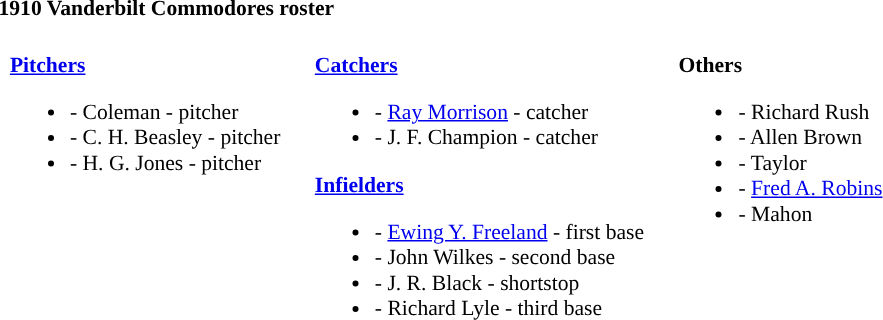<table class="toccolours" style="text-align: left; font-size:90%;">
<tr>
<th colspan="9">1910 Vanderbilt Commodores roster</th>
</tr>
<tr>
<td width="03"> </td>
<td valign="top"><br><strong><a href='#'>Pitchers</a></strong><ul><li>- Coleman - pitcher</li><li>- C. H. Beasley - pitcher</li><li>- H. G. Jones - pitcher</li></ul></td>
<td width="15"> </td>
<td valign="top"><br><strong><a href='#'>Catchers</a></strong><ul><li>- <a href='#'>Ray Morrison</a> - catcher</li><li>- J. F. Champion - catcher</li></ul><strong><a href='#'>Infielders</a></strong><ul><li>- <a href='#'>Ewing Y. Freeland</a> - first base</li><li>- John Wilkes - second base</li><li>- J. R. Black - shortstop</li><li>- Richard Lyle - third base</li></ul></td>
<td width="15"> </td>
<td valign="top"><br><strong>Others</strong><ul><li>- Richard Rush</li><li>- Allen Brown</li><li>- Taylor</li><li>- <a href='#'>Fred A. Robins</a></li><li>- Mahon</li></ul></td>
</tr>
</table>
